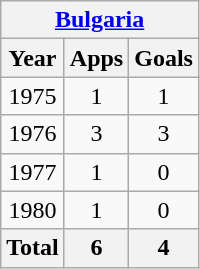<table class="wikitable" style="text-align:center">
<tr>
<th colspan=3><a href='#'>Bulgaria</a></th>
</tr>
<tr>
<th>Year</th>
<th>Apps</th>
<th>Goals</th>
</tr>
<tr>
<td>1975</td>
<td>1</td>
<td>1</td>
</tr>
<tr>
<td>1976</td>
<td>3</td>
<td>3</td>
</tr>
<tr>
<td>1977</td>
<td>1</td>
<td>0</td>
</tr>
<tr>
<td>1980</td>
<td>1</td>
<td>0</td>
</tr>
<tr>
<th>Total</th>
<th>6</th>
<th>4</th>
</tr>
</table>
